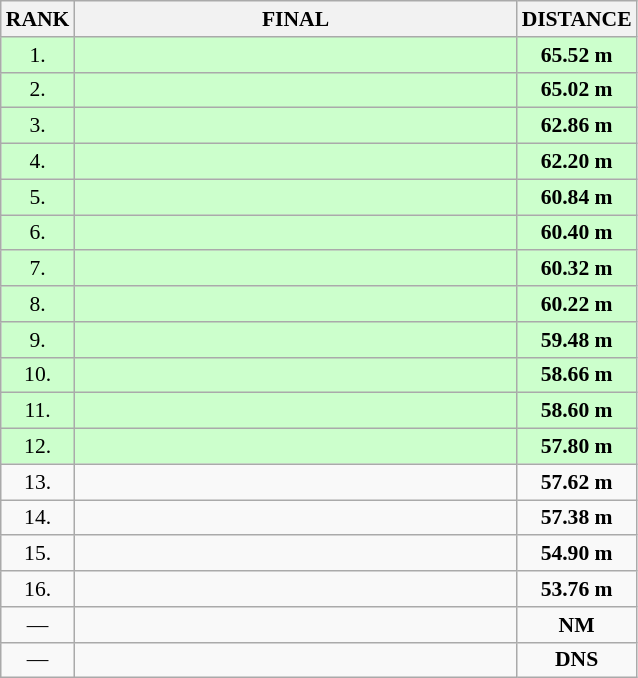<table class="wikitable" style="border-collapse: collapse; font-size: 90%;">
<tr>
<th>RANK</th>
<th style="width: 20em">FINAL</th>
<th style="width: 5em">DISTANCE</th>
</tr>
<tr style="background:#ccffcc;">
<td align="center">1.</td>
<td></td>
<td align="center"><strong>65.52 m</strong></td>
</tr>
<tr style="background:#ccffcc;">
<td align="center">2.</td>
<td></td>
<td align="center"><strong>65.02 m</strong></td>
</tr>
<tr style="background:#ccffcc;">
<td align="center">3.</td>
<td></td>
<td align="center"><strong>62.86 m</strong></td>
</tr>
<tr style="background:#ccffcc;">
<td align="center">4.</td>
<td></td>
<td align="center"><strong>62.20 m</strong></td>
</tr>
<tr style="background:#ccffcc;">
<td align="center">5.</td>
<td></td>
<td align="center"><strong>60.84 m</strong></td>
</tr>
<tr style="background:#ccffcc;">
<td align="center">6.</td>
<td></td>
<td align="center"><strong>60.40 m</strong></td>
</tr>
<tr style="background:#ccffcc;">
<td align="center">7.</td>
<td></td>
<td align="center"><strong>60.32 m</strong></td>
</tr>
<tr style="background:#ccffcc;">
<td align="center">8.</td>
<td></td>
<td align="center"><strong>60.22 m</strong></td>
</tr>
<tr style="background:#ccffcc;">
<td align="center">9.</td>
<td></td>
<td align="center"><strong>59.48 m</strong></td>
</tr>
<tr style="background:#ccffcc;">
<td align="center">10.</td>
<td></td>
<td align="center"><strong>58.66 m</strong></td>
</tr>
<tr style="background:#ccffcc;">
<td align="center">11.</td>
<td></td>
<td align="center"><strong>58.60 m</strong></td>
</tr>
<tr style="background:#ccffcc;">
<td align="center">12.</td>
<td></td>
<td align="center"><strong>57.80 m</strong></td>
</tr>
<tr>
<td align="center">13.</td>
<td></td>
<td align="center"><strong>57.62 m</strong></td>
</tr>
<tr>
<td align="center">14.</td>
<td></td>
<td align="center"><strong>57.38 m</strong></td>
</tr>
<tr>
<td align="center">15.</td>
<td></td>
<td align="center"><strong>54.90 m</strong></td>
</tr>
<tr>
<td align="center">16.</td>
<td></td>
<td align="center"><strong>53.76 m</strong></td>
</tr>
<tr>
<td align="center">—</td>
<td></td>
<td align="center"><strong>NM</strong></td>
</tr>
<tr>
<td align="center">—</td>
<td></td>
<td align="center"><strong>DNS</strong></td>
</tr>
</table>
